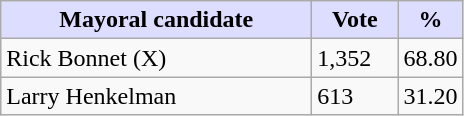<table class="wikitable">
<tr>
<th style="background:#ddf; width:200px;">Mayoral candidate</th>
<th style="background:#ddf; width:50px;">Vote</th>
<th style="background:#ddf; width:30px;">%</th>
</tr>
<tr>
<td>Rick Bonnet (X)</td>
<td>1,352</td>
<td>68.80</td>
</tr>
<tr>
<td>Larry Henkelman</td>
<td>613</td>
<td>31.20</td>
</tr>
</table>
